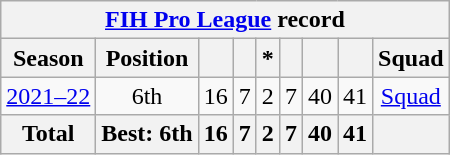<table class="wikitable" style="text-align: center;">
<tr>
<th colspan=10><a href='#'>FIH Pro League</a> record</th>
</tr>
<tr>
<th>Season</th>
<th>Position</th>
<th></th>
<th></th>
<th> *</th>
<th></th>
<th></th>
<th></th>
<th>Squad</th>
</tr>
<tr>
<td><a href='#'>2021–22</a></td>
<td>6th</td>
<td>16</td>
<td>7</td>
<td>2</td>
<td>7</td>
<td>40</td>
<td>41</td>
<td><a href='#'>Squad</a></td>
</tr>
<tr>
<th>Total</th>
<th>Best: 6th</th>
<th>16</th>
<th>7</th>
<th>2</th>
<th>7</th>
<th>40</th>
<th>41</th>
<th></th>
</tr>
</table>
